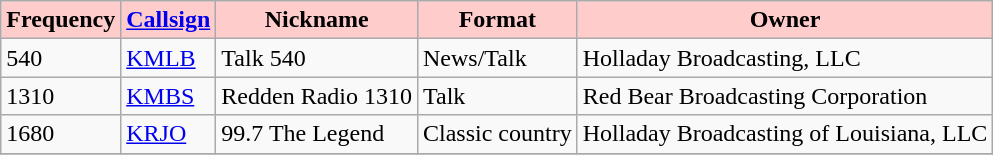<table class="wikitable">
<tr>
<th style="background:#ffcccc;"><strong>Frequency</strong></th>
<th style="background:#ffcccc;"><strong><a href='#'>Callsign</a></strong></th>
<th style="background:#ffcccc;"><strong>Nickname</strong></th>
<th style="background:#ffcccc;"><strong>Format</strong></th>
<th style="background:#ffcccc;"><strong>Owner</strong></th>
</tr>
<tr>
<td>540</td>
<td><a href='#'>KMLB</a></td>
<td>Talk 540</td>
<td>News/Talk</td>
<td>Holladay Broadcasting, LLC</td>
</tr>
<tr>
<td>1310</td>
<td><a href='#'>KMBS</a></td>
<td>Redden Radio 1310</td>
<td>Talk</td>
<td>Red Bear Broadcasting Corporation</td>
</tr>
<tr>
<td>1680</td>
<td><a href='#'>KRJO</a></td>
<td>99.7 The Legend</td>
<td>Classic country</td>
<td>Holladay Broadcasting of Louisiana, LLC</td>
</tr>
<tr>
</tr>
</table>
